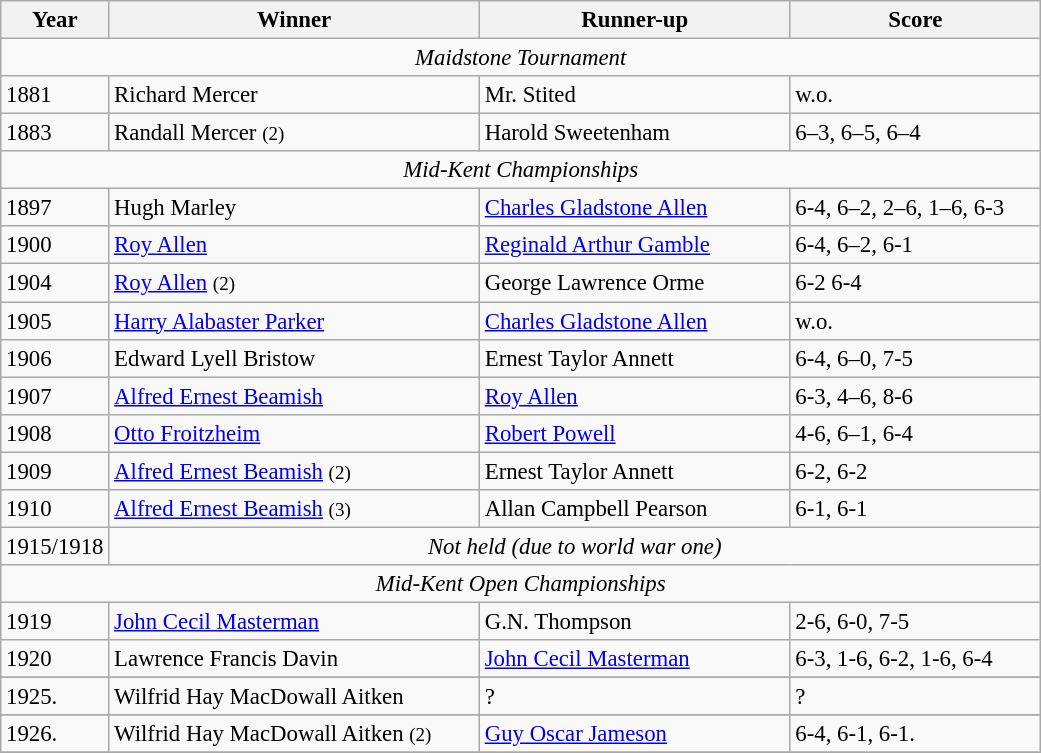<table class="wikitable" style="font-size:95%;">
<tr>
<th style="width:60px;">Year</th>
<th style="width:240px;">Winner</th>
<th style="width:200px;">Runner-up</th>
<th style="width:160px;">Score</th>
</tr>
<tr>
<td colspan=6 align=center><em>Maidstone Tournament</em></td>
</tr>
<tr>
<td>1881</td>
<td> Richard Mercer</td>
<td> Mr. Stited</td>
<td>w.o.</td>
</tr>
<tr>
<td>1883</td>
<td>  Randall Mercer <small>(2)</small></td>
<td> Harold Sweetenham</td>
<td>6–3, 6–5, 6–4</td>
</tr>
<tr>
<td colspan=6 align=center><em>Mid-Kent Championships</em></td>
</tr>
<tr>
<td>1897</td>
<td> Hugh Marley</td>
<td> <a href='#'>Charles Gladstone Allen</a></td>
<td>6-4, 6–2, 2–6, 1–6, 6-3</td>
</tr>
<tr>
<td>1900</td>
<td> <a href='#'>Roy Allen</a></td>
<td> <a href='#'>Reginald Arthur Gamble</a></td>
<td>6-4, 6–2, 6-1</td>
</tr>
<tr>
<td>1904</td>
<td> <a href='#'>Roy Allen</a> <small>(2)</small></td>
<td> George Lawrence Orme</td>
<td>6-2 6-4</td>
</tr>
<tr>
<td>1905</td>
<td> <a href='#'>Harry Alabaster Parker</a></td>
<td> <a href='#'>Charles Gladstone Allen</a></td>
<td>w.o.</td>
</tr>
<tr>
<td>1906</td>
<td> Edward Lyell Bristow</td>
<td> Ernest Taylor Annett</td>
<td>6-4, 6–0, 7-5</td>
</tr>
<tr>
<td>1907</td>
<td> <a href='#'>Alfred Ernest Beamish</a></td>
<td> <a href='#'>Roy Allen</a></td>
<td>6-3, 4–6, 8-6</td>
</tr>
<tr>
<td>1908</td>
<td> <a href='#'>Otto Froitzheim</a></td>
<td> <a href='#'>Robert Powell</a></td>
<td>4-6, 6–1, 6-4</td>
</tr>
<tr>
<td>1909</td>
<td> <a href='#'>Alfred Ernest Beamish</a> <small>(2)</small></td>
<td> Ernest Taylor Annett</td>
<td>6-2, 6-2</td>
</tr>
<tr>
<td>1910</td>
<td> <a href='#'>Alfred Ernest Beamish</a> <small>(3)</small></td>
<td>  Allan Campbell Pearson</td>
<td>6-1, 6-1</td>
</tr>
<tr>
<td>1915/1918</td>
<td colspan=3 align=center><em>Not held (due to world war one)</em></td>
</tr>
<tr>
<td colspan=6 align=center><em>Mid-Kent Open Championships</em></td>
</tr>
<tr>
<td>1919</td>
<td> <a href='#'>John Cecil Masterman</a></td>
<td> G.N. Thompson</td>
<td>2-6, 6-0, 7-5</td>
</tr>
<tr>
<td>1920</td>
<td> Lawrence Francis Davin</td>
<td> <a href='#'>John Cecil Masterman</a></td>
<td>6-3, 1-6, 6-2, 1-6, 6-4</td>
</tr>
<tr>
</tr>
<tr>
<td>1925.</td>
<td> Wilfrid Hay MacDowall Aitken</td>
<td>?</td>
<td>?</td>
</tr>
<tr>
</tr>
<tr>
<td>1926.</td>
<td> Wilfrid Hay MacDowall Aitken <small>(2)</small></td>
<td> <a href='#'>Guy Oscar Jameson</a></td>
<td>6-4, 6-1, 6-1.</td>
</tr>
<tr>
</tr>
</table>
